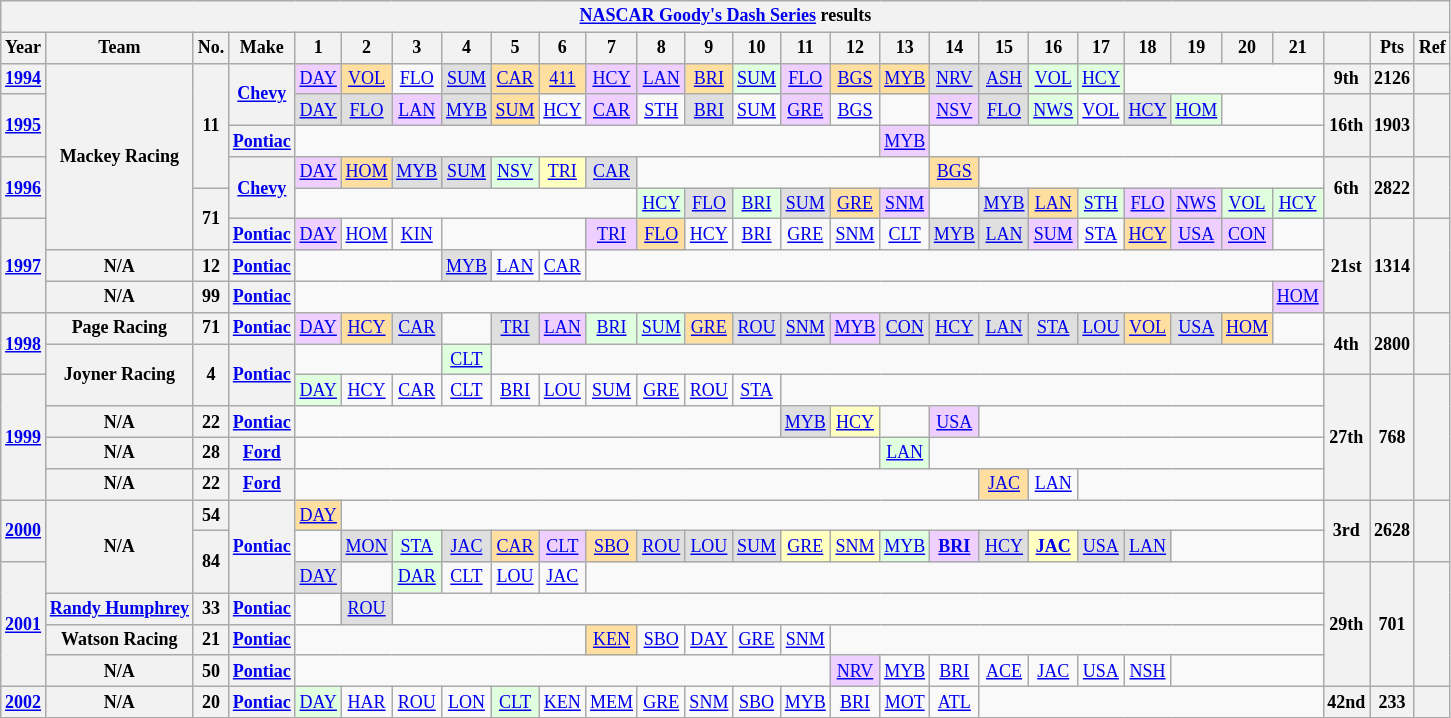<table class="wikitable" style="text-align:center; font-size:75%">
<tr>
<th colspan=32><a href='#'>NASCAR Goody's Dash Series</a> results</th>
</tr>
<tr>
<th>Year</th>
<th>Team</th>
<th>No.</th>
<th>Make</th>
<th>1</th>
<th>2</th>
<th>3</th>
<th>4</th>
<th>5</th>
<th>6</th>
<th>7</th>
<th>8</th>
<th>9</th>
<th>10</th>
<th>11</th>
<th>12</th>
<th>13</th>
<th>14</th>
<th>15</th>
<th>16</th>
<th>17</th>
<th>18</th>
<th>19</th>
<th>20</th>
<th>21</th>
<th></th>
<th>Pts</th>
<th>Ref</th>
</tr>
<tr>
<th><a href='#'>1994</a></th>
<th rowspan=6>Mackey Racing</th>
<th rowspan=4>11</th>
<th rowspan=2><a href='#'>Chevy</a></th>
<td style="background:#EFCFFF;"><a href='#'>DAY</a><br></td>
<td style="background:#FFDF9F;"><a href='#'>VOL</a><br></td>
<td><a href='#'>FLO</a></td>
<td style="background:#DFDFDF;"><a href='#'>SUM</a><br></td>
<td style="background:#FFDF9F;"><a href='#'>CAR</a><br></td>
<td style="background:#FFDF9F;"><a href='#'>411</a><br></td>
<td style="background:#EFCFFF;"><a href='#'>HCY</a><br></td>
<td style="background:#EFCFFF;"><a href='#'>LAN</a><br></td>
<td style="background:#FFDF9F;"><a href='#'>BRI</a><br></td>
<td style="background:#DFFFDF;"><a href='#'>SUM</a><br></td>
<td style="background:#EFCFFF;"><a href='#'>FLO</a><br></td>
<td style="background:#FFDF9F;"><a href='#'>BGS</a><br></td>
<td style="background:#FFDF9F;"><a href='#'>MYB</a><br></td>
<td style="background:#DFDFDF;"><a href='#'>NRV</a><br></td>
<td style="background:#DFDFDF;"><a href='#'>ASH</a><br></td>
<td style="background:#DFFFDF;"><a href='#'>VOL</a><br></td>
<td style="background:#DFFFDF;"><a href='#'>HCY</a><br></td>
<td colspan=4></td>
<th>9th</th>
<th>2126</th>
<th></th>
</tr>
<tr>
<th rowspan=2><a href='#'>1995</a></th>
<td style="background:#DFDFDF;"><a href='#'>DAY</a><br></td>
<td style="background:#DFDFDF;"><a href='#'>FLO</a><br></td>
<td style="background:#EFCFFF;"><a href='#'>LAN</a><br></td>
<td style="background:#DFDFDF;"><a href='#'>MYB</a><br></td>
<td style="background:#FFDF9F;"><a href='#'>SUM</a><br></td>
<td><a href='#'>HCY</a></td>
<td style="background:#EFCFFF;"><a href='#'>CAR</a><br></td>
<td><a href='#'>STH</a></td>
<td style="background:#DFDFDF;"><a href='#'>BRI</a><br></td>
<td><a href='#'>SUM</a></td>
<td style="background:#EFCFFF;"><a href='#'>GRE</a><br></td>
<td><a href='#'>BGS</a></td>
<td></td>
<td style="background:#EFCFFF;"><a href='#'>NSV</a><br></td>
<td style="background:#DFDFDF;"><a href='#'>FLO</a><br></td>
<td style="background:#DFFFDF;"><a href='#'>NWS</a><br></td>
<td><a href='#'>VOL</a></td>
<td style="background:#DFDFDF;"><a href='#'>HCY</a><br></td>
<td style="background:#DFFFDF;"><a href='#'>HOM</a><br></td>
<td colspan=2></td>
<th rowspan=2>16th</th>
<th rowspan=2>1903</th>
<th rowspan=2></th>
</tr>
<tr>
<th><a href='#'>Pontiac</a></th>
<td colspan=12></td>
<td style="background:#EFCFFF;"><a href='#'>MYB</a><br></td>
<td colspan=8></td>
</tr>
<tr>
<th rowspan=2><a href='#'>1996</a></th>
<th rowspan=2><a href='#'>Chevy</a></th>
<td style="background:#EFCFFF;"><a href='#'>DAY</a><br></td>
<td style="background:#FFDF9F;"><a href='#'>HOM</a><br></td>
<td style="background:#DFDFDF;"><a href='#'>MYB</a><br></td>
<td style="background:#DFDFDF;"><a href='#'>SUM</a><br></td>
<td style="background:#DFFFDF;"><a href='#'>NSV</a><br></td>
<td style="background:#FFFFBF;"><a href='#'>TRI</a><br></td>
<td style="background:#DFDFDF;"><a href='#'>CAR</a><br></td>
<td colspan=6></td>
<td style="background:#FFDF9F;"><a href='#'>BGS</a><br></td>
<td colspan=7></td>
<th rowspan=2>6th</th>
<th rowspan=2>2822</th>
<th rowspan=2></th>
</tr>
<tr>
<th rowspan=2>71</th>
<td colspan=7></td>
<td style="background:#DFFFDF;"><a href='#'>HCY</a><br></td>
<td style="background:#DFDFDF;"><a href='#'>FLO</a><br></td>
<td style="background:#DFFFDF;"><a href='#'>BRI</a><br></td>
<td style="background:#DFDFDF;"><a href='#'>SUM</a><br></td>
<td style="background:#FFDF9F;"><a href='#'>GRE</a><br></td>
<td style="background:#EFCFFF;"><a href='#'>SNM</a><br></td>
<td></td>
<td style="background:#DFDFDF;"><a href='#'>MYB</a><br></td>
<td style="background:#FFDF9F;"><a href='#'>LAN</a><br></td>
<td style="background:#DFFFDF;"><a href='#'>STH</a><br></td>
<td style="background:#EFCFFF;"><a href='#'>FLO</a><br></td>
<td style="background:#EFCFFF;"><a href='#'>NWS</a><br></td>
<td style="background:#DFFFDF;"><a href='#'>VOL</a><br></td>
<td style="background:#DFFFDF;"><a href='#'>HCY</a><br></td>
</tr>
<tr>
<th rowspan=3><a href='#'>1997</a></th>
<th><a href='#'>Pontiac</a></th>
<td style="background:#EFCFFF;"><a href='#'>DAY</a><br></td>
<td><a href='#'>HOM</a></td>
<td><a href='#'>KIN</a></td>
<td colspan=3></td>
<td style="background:#EFCFFF;"><a href='#'>TRI</a><br></td>
<td style="background:#FFDF9F;"><a href='#'>FLO</a><br></td>
<td><a href='#'>HCY</a></td>
<td><a href='#'>BRI</a></td>
<td><a href='#'>GRE</a></td>
<td><a href='#'>SNM</a></td>
<td><a href='#'>CLT</a></td>
<td style="background:#DFDFDF;"><a href='#'>MYB</a><br></td>
<td style="background:#DFDFDF;"><a href='#'>LAN</a><br></td>
<td style="background:#EFCFFF;"><a href='#'>SUM</a><br></td>
<td><a href='#'>STA</a></td>
<td style="background:#FFDF9F;"><a href='#'>HCY</a><br></td>
<td style="background:#EFCFFF;"><a href='#'>USA</a><br></td>
<td style="background:#EFCFFF;"><a href='#'>CON</a><br></td>
<td></td>
<th rowspan=3>21st</th>
<th rowspan=3>1314</th>
<th rowspan=3></th>
</tr>
<tr>
<th>N/A</th>
<th>12</th>
<th><a href='#'>Pontiac</a></th>
<td colspan=3></td>
<td style="background:#DFDFDF;"><a href='#'>MYB</a><br></td>
<td><a href='#'>LAN</a></td>
<td><a href='#'>CAR</a></td>
<td colspan=15></td>
</tr>
<tr>
<th>N/A</th>
<th>99</th>
<th><a href='#'>Pontiac</a></th>
<td colspan=20></td>
<td style="background:#EFCFFF;"><a href='#'>HOM</a><br></td>
</tr>
<tr>
<th rowspan=2><a href='#'>1998</a></th>
<th>Page Racing</th>
<th>71</th>
<th><a href='#'>Pontiac</a></th>
<td style="background:#EFCFFF;"><a href='#'>DAY</a><br></td>
<td style="background:#FFDF9F;"><a href='#'>HCY</a><br></td>
<td style="background:#DFDFDF;"><a href='#'>CAR</a><br></td>
<td></td>
<td style="background:#DFDFDF;"><a href='#'>TRI</a><br></td>
<td style="background:#EFCFFF;"><a href='#'>LAN</a><br></td>
<td style="background:#DFFFDF;"><a href='#'>BRI</a><br></td>
<td style="background:#DFFFDF;"><a href='#'>SUM</a><br></td>
<td style="background:#FFDF9F;"><a href='#'>GRE</a><br></td>
<td style="background:#DFDFDF;"><a href='#'>ROU</a><br></td>
<td style="background:#DFDFDF;"><a href='#'>SNM</a><br></td>
<td style="background:#EFCFFF;"><a href='#'>MYB</a><br></td>
<td style="background:#DFDFDF;"><a href='#'>CON</a><br></td>
<td style="background:#DFDFDF;"><a href='#'>HCY</a><br></td>
<td style="background:#DFDFDF;"><a href='#'>LAN</a><br></td>
<td style="background:#DFDFDF;"><a href='#'>STA</a><br></td>
<td style="background:#DFDFDF;"><a href='#'>LOU</a><br></td>
<td style="background:#FFDF9F;"><a href='#'>VOL</a><br></td>
<td style="background:#DFDFDF;"><a href='#'>USA</a><br></td>
<td style="background:#FFDF9F;"><a href='#'>HOM</a><br></td>
<td></td>
<th rowspan=2>4th</th>
<th rowspan=2>2800</th>
<th rowspan=2></th>
</tr>
<tr>
<th rowspan=2>Joyner Racing</th>
<th rowspan=2>4</th>
<th rowspan=2><a href='#'>Pontiac</a></th>
<td colspan=3></td>
<td style="background:#DFFFDF;"><a href='#'>CLT</a><br></td>
<td colspan=17></td>
</tr>
<tr>
<th rowspan=4><a href='#'>1999</a></th>
<td style="background:#DFFFDF;"><a href='#'>DAY</a><br></td>
<td><a href='#'>HCY</a></td>
<td><a href='#'>CAR</a></td>
<td><a href='#'>CLT</a></td>
<td><a href='#'>BRI</a></td>
<td><a href='#'>LOU</a></td>
<td><a href='#'>SUM</a></td>
<td><a href='#'>GRE</a></td>
<td><a href='#'>ROU</a></td>
<td><a href='#'>STA</a></td>
<td colspan=11></td>
<th rowspan=4>27th</th>
<th rowspan=4>768</th>
<th rowspan=4></th>
</tr>
<tr>
<th>N/A</th>
<th>22</th>
<th><a href='#'>Pontiac</a></th>
<td colspan=10></td>
<td style="background:#DFDFDF;"><a href='#'>MYB</a><br></td>
<td style="background:#FFFFBF;"><a href='#'>HCY</a><br></td>
<td></td>
<td style="background:#EFCFFF;"><a href='#'>USA</a><br></td>
<td colspan=7></td>
</tr>
<tr>
<th>N/A</th>
<th>28</th>
<th><a href='#'>Ford</a></th>
<td colspan=12></td>
<td style="background:#DFFFDF;"><a href='#'>LAN</a><br></td>
<td colspan=8></td>
</tr>
<tr>
<th>N/A</th>
<th>22</th>
<th><a href='#'>Ford</a></th>
<td colspan=14></td>
<td style="background:#FFDF9F;"><a href='#'>JAC</a><br></td>
<td><a href='#'>LAN</a></td>
<td colspan=5></td>
</tr>
<tr>
<th rowspan=2><a href='#'>2000</a></th>
<th rowspan=3>N/A</th>
<th>54</th>
<th rowspan=3><a href='#'>Pontiac</a></th>
<td style="background:#FFDF9F;"><a href='#'>DAY</a><br></td>
<td colspan=20></td>
<th rowspan=2>3rd</th>
<th rowspan=2>2628</th>
<th rowspan=2></th>
</tr>
<tr>
<th rowspan=2>84</th>
<td></td>
<td style="background:#DFDFDF;"><a href='#'>MON</a><br></td>
<td style="background:#DFFFDF;"><a href='#'>STA</a><br></td>
<td style="background:#DFDFDF;"><a href='#'>JAC</a><br></td>
<td style="background:#FFDF9F;"><a href='#'>CAR</a><br></td>
<td style="background:#EFCFFF;"><a href='#'>CLT</a><br></td>
<td style="background:#FFDF9F;"><a href='#'>SBO</a><br></td>
<td style="background:#DFDFDF;"><a href='#'>ROU</a><br></td>
<td style="background:#DFDFDF;"><a href='#'>LOU</a><br></td>
<td style="background:#DFDFDF;"><a href='#'>SUM</a><br></td>
<td style="background:#FFFFBF;"><a href='#'>GRE</a><br></td>
<td style="background:#FFFFBF;"><a href='#'>SNM</a><br></td>
<td style="background:#DFFFDF;"><a href='#'>MYB</a><br></td>
<td style="background:#EFCFFF;"><strong><a href='#'>BRI</a></strong><br></td>
<td style="background:#DFDFDF;"><a href='#'>HCY</a><br></td>
<td style="background:#FFFFBF;"><strong><a href='#'>JAC</a></strong><br></td>
<td style="background:#DFDFDF;"><a href='#'>USA</a><br></td>
<td style="background:#DFDFDF;"><a href='#'>LAN</a><br></td>
<td colspan=3></td>
</tr>
<tr>
<th rowspan=4><a href='#'>2001</a></th>
<td style="background:#DFDFDF;"><a href='#'>DAY</a><br></td>
<td></td>
<td style="background:#DFFFDF;"><a href='#'>DAR</a><br></td>
<td><a href='#'>CLT</a></td>
<td><a href='#'>LOU</a></td>
<td><a href='#'>JAC</a></td>
<td colspan=15></td>
<th rowspan=4>29th</th>
<th rowspan=4>701</th>
<th rowspan=4></th>
</tr>
<tr>
<th><a href='#'>Randy Humphrey</a></th>
<th>33</th>
<th><a href='#'>Pontiac</a></th>
<td></td>
<td style="background:#DFDFDF;"><a href='#'>ROU</a><br></td>
<td colspan=19></td>
</tr>
<tr>
<th>Watson Racing</th>
<th>21</th>
<th><a href='#'>Pontiac</a></th>
<td colspan=6></td>
<td style="background:#FFDF9F;"><a href='#'>KEN</a><br></td>
<td><a href='#'>SBO</a></td>
<td><a href='#'>DAY</a></td>
<td><a href='#'>GRE</a></td>
<td><a href='#'>SNM</a></td>
<td colspan=10></td>
</tr>
<tr>
<th>N/A</th>
<th>50</th>
<th><a href='#'>Pontiac</a></th>
<td colspan=11></td>
<td style="background:#EFCFFF;"><a href='#'>NRV</a><br></td>
<td><a href='#'>MYB</a></td>
<td><a href='#'>BRI</a></td>
<td><a href='#'>ACE</a></td>
<td><a href='#'>JAC</a></td>
<td><a href='#'>USA</a></td>
<td><a href='#'>NSH</a></td>
<td colspan=3></td>
</tr>
<tr>
<th><a href='#'>2002</a></th>
<th>N/A</th>
<th>20</th>
<th><a href='#'>Pontiac</a></th>
<td style="background:#DFFFDF;"><a href='#'>DAY</a><br></td>
<td><a href='#'>HAR</a></td>
<td><a href='#'>ROU</a></td>
<td><a href='#'>LON</a></td>
<td style="background:#DFFFDF;"><a href='#'>CLT</a><br></td>
<td><a href='#'>KEN</a></td>
<td><a href='#'>MEM</a></td>
<td><a href='#'>GRE</a></td>
<td><a href='#'>SNM</a></td>
<td><a href='#'>SBO</a></td>
<td><a href='#'>MYB</a></td>
<td><a href='#'>BRI</a></td>
<td><a href='#'>MOT</a></td>
<td><a href='#'>ATL</a></td>
<td colspan=7></td>
<th>42nd</th>
<th>233</th>
<th></th>
</tr>
</table>
